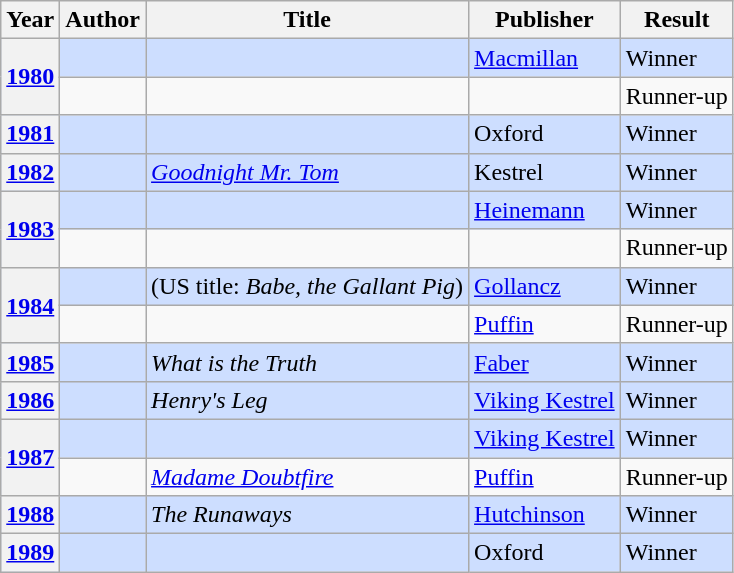<table class="wikitable sortable mw-collapsible">
<tr>
<th>Year</th>
<th>Author</th>
<th>Title</th>
<th>Publisher</th>
<th>Result</th>
</tr>
<tr style="background:#cddeff">
<th rowspan="2"><a href='#'>1980</a></th>
<td></td>
<td><em></em></td>
<td><a href='#'>Macmillan</a></td>
<td>Winner</td>
</tr>
<tr>
<td></td>
<td><em></em></td>
<td></td>
<td>Runner-up</td>
</tr>
<tr style="background:#cddeff">
<th><a href='#'>1981</a></th>
<td></td>
<td><em></em></td>
<td>Oxford</td>
<td>Winner</td>
</tr>
<tr style="background:#cddeff">
<th><a href='#'>1982</a></th>
<td></td>
<td><em><a href='#'>Goodnight Mr. Tom</a></em></td>
<td>Kestrel</td>
<td>Winner</td>
</tr>
<tr style="background:#cddeff">
<th rowspan="2"><a href='#'>1983</a></th>
<td></td>
<td><em></em></td>
<td><a href='#'>Heinemann</a></td>
<td>Winner</td>
</tr>
<tr>
<td></td>
<td><em></em></td>
<td></td>
<td>Runner-up</td>
</tr>
<tr style="background:#cddeff">
<th rowspan="2"><a href='#'>1984</a></th>
<td></td>
<td><em></em>(US title: <em>Babe, the Gallant Pig</em>)</td>
<td><a href='#'>Gollancz</a></td>
<td>Winner</td>
</tr>
<tr>
<td></td>
<td><em></em></td>
<td><a href='#'>Puffin</a></td>
<td>Runner-up</td>
</tr>
<tr style="background:#cddeff">
<th><a href='#'>1985</a></th>
<td></td>
<td><em>What is the Truth</em></td>
<td><a href='#'>Faber</a></td>
<td>Winner</td>
</tr>
<tr style="background:#cddeff">
<th><a href='#'>1986</a></th>
<td></td>
<td><em>Henry's Leg</em></td>
<td><a href='#'>Viking Kestrel</a></td>
<td>Winner</td>
</tr>
<tr style="background:#cddeff">
<th rowspan="2"><a href='#'>1987</a></th>
<td></td>
<td><em></em></td>
<td><a href='#'>Viking Kestrel</a></td>
<td>Winner</td>
</tr>
<tr>
<td></td>
<td><em><a href='#'>Madame Doubtfire</a></em></td>
<td><a href='#'>Puffin</a></td>
<td>Runner-up</td>
</tr>
<tr style="background:#cddeff">
<th><a href='#'>1988</a></th>
<td></td>
<td><em>The Runaways</em></td>
<td><a href='#'>Hutchinson</a></td>
<td>Winner</td>
</tr>
<tr style="background:#cddeff">
<th><a href='#'>1989</a></th>
<td></td>
<td></td>
<td>Oxford</td>
<td>Winner</td>
</tr>
</table>
